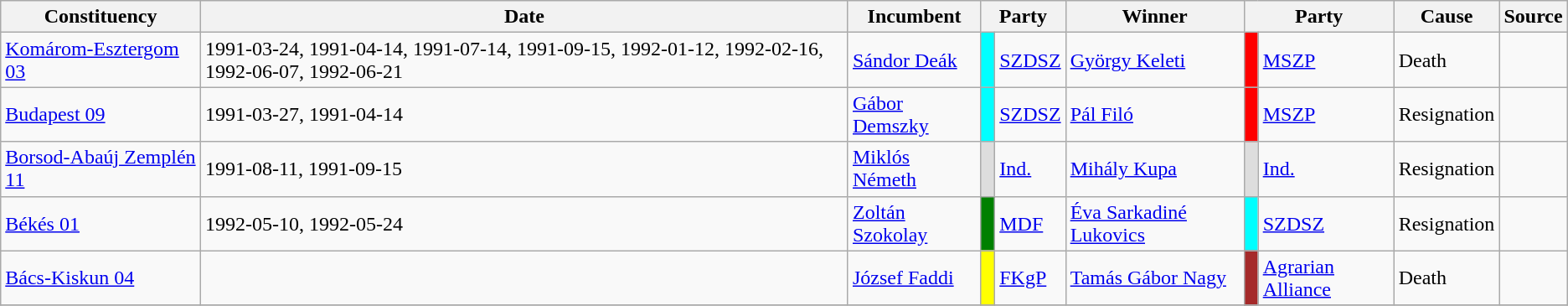<table class="wikitable">
<tr>
<th>Constituency</th>
<th>Date</th>
<th>Incumbent</th>
<th colspan=2>Party</th>
<th>Winner</th>
<th colspan=2>Party</th>
<th>Cause</th>
<th>Source</th>
</tr>
<tr>
<td><a href='#'>Komárom-Esztergom 03</a></td>
<td>1991-03-24, 1991-04-14, 1991-07-14, 1991-09-15, 1992-01-12, 1992-02-16, 1992-06-07, 1992-06-21</td>
<td><a href='#'>Sándor Deák</a></td>
<td style="background-color:aqua"> </td>
<td><a href='#'>SZDSZ</a></td>
<td><a href='#'>György Keleti</a></td>
<td style="background-color:red"> </td>
<td><a href='#'>MSZP</a></td>
<td>Death</td>
<td></td>
</tr>
<tr>
<td><a href='#'>Budapest 09</a></td>
<td>1991-03-27, 1991-04-14</td>
<td><a href='#'>Gábor Demszky</a></td>
<td style="background-color:aqua"> </td>
<td><a href='#'>SZDSZ</a></td>
<td><a href='#'>Pál Filó</a></td>
<td style="background-color:red"> </td>
<td><a href='#'>MSZP</a></td>
<td>Resignation</td>
<td></td>
</tr>
<tr>
<td><a href='#'>Borsod-Abaúj Zemplén 11</a></td>
<td>1991-08-11, 1991-09-15</td>
<td><a href='#'>Miklós Németh</a></td>
<td style="background-color:#DDDDDD"> </td>
<td><a href='#'>Ind.</a></td>
<td><a href='#'>Mihály Kupa</a></td>
<td style="background-color:#DDDDDD"> </td>
<td><a href='#'>Ind.</a></td>
<td>Resignation</td>
<td></td>
</tr>
<tr>
<td><a href='#'>Békés 01</a></td>
<td>1992-05-10, 1992-05-24</td>
<td><a href='#'>Zoltán Szokolay</a></td>
<td style="background-color:green"> </td>
<td><a href='#'>MDF</a></td>
<td><a href='#'>Éva Sarkadiné Lukovics</a></td>
<td style="background-color:aqua"> </td>
<td><a href='#'>SZDSZ</a></td>
<td>Resignation</td>
<td></td>
</tr>
<tr>
<td><a href='#'>Bács-Kiskun 04</a></td>
<td></td>
<td><a href='#'>József Faddi</a></td>
<td style="background-color:yellow"> </td>
<td><a href='#'>FKgP</a></td>
<td><a href='#'>Tamás Gábor Nagy</a></td>
<td style="background-color:brown"> </td>
<td><a href='#'>Agrarian Alliance</a></td>
<td>Death</td>
<td></td>
</tr>
<tr>
</tr>
</table>
